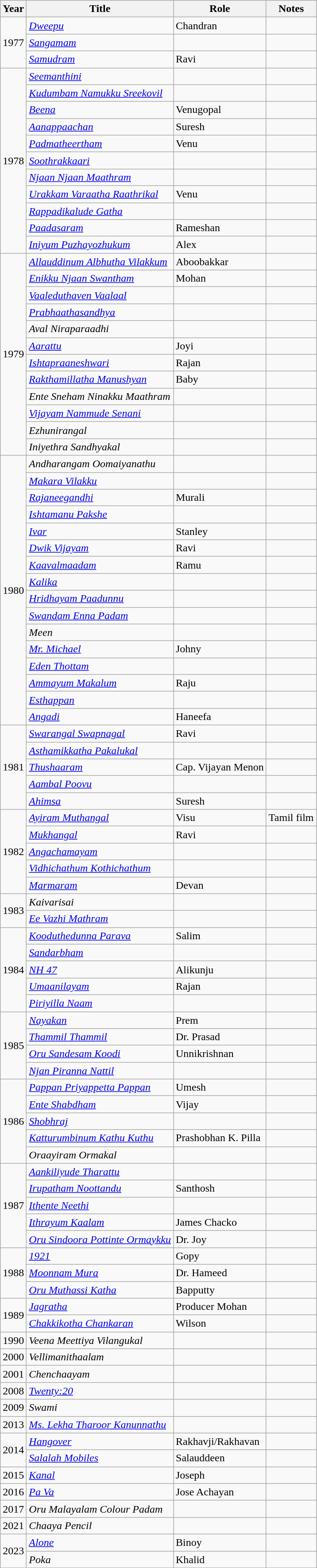<table class="wikitable sortable">
<tr>
<th>Year</th>
<th>Title</th>
<th>Role</th>
<th class="unsortable">Notes</th>
</tr>
<tr>
<td rowspan=3>1977</td>
<td><em><a href='#'>Dweepu</a></em></td>
<td>Chandran</td>
<td></td>
</tr>
<tr>
<td><em><a href='#'>Sangamam</a></em></td>
<td></td>
<td></td>
</tr>
<tr>
<td><em><a href='#'>Samudram</a></em></td>
<td>Ravi</td>
<td></td>
</tr>
<tr>
<td rowspan=11>1978</td>
<td><em><a href='#'>Seemanthini</a></em></td>
<td></td>
<td></td>
</tr>
<tr>
<td><em><a href='#'>Kudumbam Namukku Sreekovil</a></em></td>
<td></td>
<td></td>
</tr>
<tr>
<td><em><a href='#'>Beena</a></em></td>
<td>Venugopal</td>
<td></td>
</tr>
<tr>
<td><em><a href='#'>Aanappaachan</a></em></td>
<td>Suresh</td>
<td></td>
</tr>
<tr>
<td><em><a href='#'>Padmatheertham</a></em></td>
<td>Venu</td>
<td></td>
</tr>
<tr>
<td><em><a href='#'>Soothrakkaari</a></em></td>
<td></td>
<td></td>
</tr>
<tr>
<td><em><a href='#'>Njaan Njaan Maathram</a></em></td>
<td></td>
<td></td>
</tr>
<tr>
<td><em><a href='#'>Urakkam Varaatha Raathrikal</a></em></td>
<td>Venu</td>
<td></td>
</tr>
<tr>
<td><em><a href='#'>Rappadikalude Gatha</a></em></td>
<td></td>
<td></td>
</tr>
<tr>
<td><em><a href='#'>Paadasaram</a></em></td>
<td>Rameshan</td>
<td></td>
</tr>
<tr>
<td><em><a href='#'>Iniyum Puzhayozhukum</a></em></td>
<td>Alex</td>
<td></td>
</tr>
<tr>
<td rowspan=12>1979</td>
<td><em><a href='#'>Allauddinum Albhutha Vilakkum</a></em></td>
<td>Aboobakkar</td>
<td></td>
</tr>
<tr>
<td><em><a href='#'>Enikku Njaan Swantham</a></em></td>
<td>Mohan</td>
<td></td>
</tr>
<tr>
<td><em><a href='#'>Vaaleduthaven Vaalaal</a></em></td>
<td></td>
<td></td>
</tr>
<tr>
<td><em><a href='#'>Prabhaathasandhya</a></em></td>
<td></td>
<td></td>
</tr>
<tr>
<td><em>Aval Niraparaadhi</em></td>
<td></td>
<td></td>
</tr>
<tr>
<td><em><a href='#'>Aarattu</a></em></td>
<td>Joyi</td>
<td></td>
</tr>
<tr>
<td><em><a href='#'>Ishtapraaneshwari</a></em></td>
<td>Rajan</td>
<td></td>
</tr>
<tr>
<td><em><a href='#'>Rakthamillatha Manushyan</a></em></td>
<td>Baby</td>
<td></td>
</tr>
<tr>
<td><em>Ente Sneham Ninakku Maathram</em></td>
<td></td>
<td></td>
</tr>
<tr>
<td><em><a href='#'>Vijayam Nammude Senani</a></em></td>
<td></td>
<td></td>
</tr>
<tr>
<td><em>Ezhunirangal</em></td>
<td></td>
<td></td>
</tr>
<tr>
<td><em>Iniyethra Sandhyakal</em></td>
<td></td>
<td></td>
</tr>
<tr>
<td rowspan=16>1980</td>
<td><em>Andharangam Oomaiyanathu</em></td>
<td></td>
<td></td>
</tr>
<tr>
<td><em><a href='#'>Makara Vilakku</a></em></td>
<td></td>
<td></td>
</tr>
<tr>
<td><em><a href='#'>Rajaneegandhi</a></em></td>
<td>Murali</td>
<td></td>
</tr>
<tr>
<td><em><a href='#'>Ishtamanu Pakshe</a></em></td>
<td></td>
<td></td>
</tr>
<tr>
<td><em><a href='#'>Ivar</a></em></td>
<td>Stanley</td>
<td></td>
</tr>
<tr>
<td><em><a href='#'>Dwik Vijayam</a></em></td>
<td>Ravi</td>
<td></td>
</tr>
<tr>
<td><em><a href='#'>Kaavalmaadam</a></em></td>
<td>Ramu</td>
<td></td>
</tr>
<tr>
<td><em><a href='#'>Kalika</a></em></td>
<td></td>
<td></td>
</tr>
<tr>
<td><em><a href='#'>Hridhayam Paadunnu</a></em></td>
<td></td>
<td></td>
</tr>
<tr>
<td><em><a href='#'>Swandam Enna Padam</a></em></td>
<td></td>
<td></td>
</tr>
<tr>
<td><em>Meen</em></td>
<td></td>
<td></td>
</tr>
<tr>
<td><em><a href='#'>Mr. Michael</a></em></td>
<td>Johny</td>
<td></td>
</tr>
<tr>
<td><em><a href='#'>Eden Thottam</a></em></td>
<td></td>
<td></td>
</tr>
<tr>
<td><em><a href='#'>Ammayum Makalum</a></em></td>
<td>Raju</td>
<td></td>
</tr>
<tr>
<td><em><a href='#'>Esthappan</a></em></td>
<td></td>
<td></td>
</tr>
<tr>
<td><em><a href='#'>Angadi</a></em></td>
<td>Haneefa</td>
<td></td>
</tr>
<tr>
<td rowspan=5>1981</td>
<td><em><a href='#'>Swarangal Swapnagal</a></em></td>
<td>Ravi</td>
<td></td>
</tr>
<tr>
<td><em><a href='#'>Asthamikkatha Pakalukal</a></em></td>
<td></td>
<td></td>
</tr>
<tr>
<td><em><a href='#'>Thushaaram</a></em></td>
<td>Cap. Vijayan Menon</td>
<td></td>
</tr>
<tr>
<td><em><a href='#'>Aambal Poovu</a></em></td>
<td></td>
<td></td>
</tr>
<tr>
<td><em><a href='#'>Ahimsa</a></em></td>
<td>Suresh</td>
<td></td>
</tr>
<tr>
<td rowspan=5>1982</td>
<td><em><a href='#'>Ayiram Muthangal</a></em></td>
<td>Visu</td>
<td>Tamil film</td>
</tr>
<tr>
<td><em><a href='#'>Mukhangal</a></em></td>
<td>Ravi</td>
<td></td>
</tr>
<tr>
<td><em><a href='#'>Angachamayam</a></em></td>
<td></td>
<td></td>
</tr>
<tr>
<td><em><a href='#'>Vidhichathum Kothichathum</a></em></td>
<td></td>
<td></td>
</tr>
<tr>
<td><em><a href='#'>Marmaram</a></em></td>
<td>Devan</td>
<td></td>
</tr>
<tr>
<td rowspan=2>1983</td>
<td><em>Kaivarisai</em></td>
<td></td>
<td></td>
</tr>
<tr>
<td><em><a href='#'>Ee Vazhi Mathram</a></em></td>
<td></td>
<td></td>
</tr>
<tr>
<td rowspan=5>1984</td>
<td><em><a href='#'>Kooduthedunna Parava</a></em></td>
<td>Salim</td>
<td></td>
</tr>
<tr>
<td><em><a href='#'>Sandarbham</a></em></td>
<td></td>
<td></td>
</tr>
<tr>
<td><em><a href='#'>NH 47</a></em></td>
<td>Alikunju</td>
<td></td>
</tr>
<tr>
<td><em><a href='#'>Umaanilayam</a></em></td>
<td>Rajan</td>
<td></td>
</tr>
<tr>
<td><em><a href='#'>Piriyilla Naam</a></em></td>
<td></td>
<td></td>
</tr>
<tr>
<td rowspan=4>1985</td>
<td><em><a href='#'>Nayakan</a></em></td>
<td>Prem</td>
<td></td>
</tr>
<tr>
<td><em><a href='#'>Thammil Thammil</a></em></td>
<td>Dr. Prasad</td>
<td></td>
</tr>
<tr>
<td><em><a href='#'>Oru Sandesam Koodi</a></em></td>
<td>Unnikrishnan</td>
<td></td>
</tr>
<tr>
<td><em><a href='#'>Njan Piranna Nattil</a></em></td>
<td></td>
<td></td>
</tr>
<tr>
<td rowspan=5>1986</td>
<td><em><a href='#'>Pappan Priyappetta Pappan</a></em></td>
<td>Umesh</td>
<td></td>
</tr>
<tr>
<td><em><a href='#'>Ente Shabdham</a></em></td>
<td>Vijay</td>
<td></td>
</tr>
<tr>
<td><em><a href='#'>Shobhraj</a></em></td>
<td></td>
<td></td>
</tr>
<tr>
<td><em><a href='#'>Katturumbinum Kathu Kuthu</a></em></td>
<td>Prashobhan K. Pilla</td>
<td></td>
</tr>
<tr>
<td><em>Oraayiram Ormakal</em></td>
<td></td>
<td></td>
</tr>
<tr>
<td rowspan=5>1987</td>
<td><em><a href='#'>Aankiliyude Tharattu</a></em></td>
<td></td>
<td></td>
</tr>
<tr>
<td><em><a href='#'>Irupatham Noottandu</a></em></td>
<td>Santhosh</td>
<td></td>
</tr>
<tr>
<td><em><a href='#'>Ithente Neethi</a></em></td>
<td></td>
<td></td>
</tr>
<tr>
<td><em><a href='#'>Ithrayum Kaalam</a></em></td>
<td>James Chacko</td>
<td></td>
</tr>
<tr>
<td><em><a href='#'>Oru Sindoora Pottinte Ormaykku</a></em></td>
<td>Dr. Joy</td>
<td></td>
</tr>
<tr>
<td rowspan=3>1988</td>
<td><em><a href='#'>1921</a></em></td>
<td>Gopy</td>
<td></td>
</tr>
<tr>
<td><em><a href='#'>Moonnam Mura</a></em></td>
<td>Dr. Hameed</td>
<td></td>
</tr>
<tr>
<td><em><a href='#'>Oru Muthassi Katha</a></em></td>
<td>Bapputty</td>
<td></td>
</tr>
<tr>
<td rowspan=2>1989</td>
<td><em><a href='#'>Jagratha</a></em></td>
<td>Producer Mohan</td>
<td></td>
</tr>
<tr>
<td><em><a href='#'>Chakkikotha Chankaran</a></em></td>
<td>Wilson</td>
<td></td>
</tr>
<tr>
<td>1990</td>
<td><em>Veena Meettiya Vilangukal</em></td>
<td></td>
<td></td>
</tr>
<tr>
<td>2000</td>
<td><em>Vellimanithaalam</em></td>
<td></td>
<td></td>
</tr>
<tr>
<td>2001</td>
<td><em>Chenchaayam</em></td>
<td></td>
<td></td>
</tr>
<tr>
<td>2008</td>
<td><em><a href='#'>Twenty:20</a></em></td>
<td></td>
<td></td>
</tr>
<tr>
<td>2009</td>
<td><em>Swami</em></td>
<td></td>
<td></td>
</tr>
<tr>
<td>2013</td>
<td><em><a href='#'>Ms. Lekha Tharoor Kanunnathu</a></em></td>
<td></td>
<td></td>
</tr>
<tr>
<td rowspan=2>2014</td>
<td><em><a href='#'>Hangover</a></em></td>
<td>Rakhavji/Rakhavan</td>
<td></td>
</tr>
<tr>
<td><em><a href='#'>Salalah Mobiles</a></em></td>
<td>Salauddeen</td>
<td></td>
</tr>
<tr>
<td>2015</td>
<td><em><a href='#'>Kanal</a></em></td>
<td>Joseph</td>
<td></td>
</tr>
<tr>
<td>2016</td>
<td><em><a href='#'>Pa Va</a></em></td>
<td>Jose Achayan</td>
<td></td>
</tr>
<tr>
<td>2017</td>
<td><em>Oru Malayalam Colour Padam</em></td>
<td></td>
<td></td>
</tr>
<tr>
<td>2021</td>
<td><em>Chaaya Pencil</em></td>
<td></td>
<td></td>
</tr>
<tr>
<td rowspan=2>2023</td>
<td><em><a href='#'>Alone</a></em></td>
<td>Binoy</td>
<td></td>
</tr>
<tr>
<td><em>Poka</em></td>
<td>Khalid</td>
<td></td>
</tr>
<tr>
</tr>
</table>
